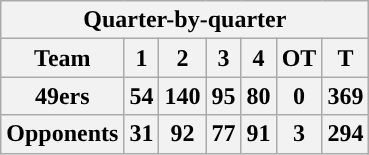<table class="wikitable" style="text-align:center">
<tr>
<th colspan="7">Quarter-by-quarter</th>
</tr>
<tr>
<th>Team</th>
<th>1</th>
<th>2</th>
<th>3</th>
<th>4</th>
<th>OT</th>
<th>T</th>
</tr>
<tr>
<th>49ers</th>
<th>54</th>
<th>140</th>
<th>95</th>
<th>80</th>
<th>0</th>
<th>369</th>
</tr>
<tr>
<th>Opponents</th>
<th>31</th>
<th>92</th>
<th>77</th>
<th>91</th>
<th>3</th>
<th>294</th>
</tr>
</table>
